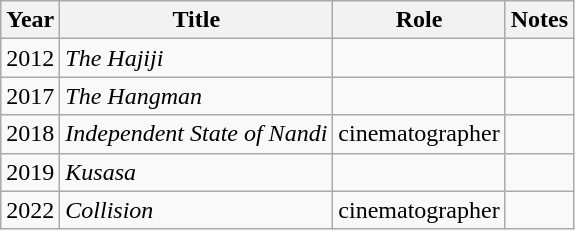<table class ="wikitable">
<tr>
<th>Year</th>
<th>Title</th>
<th>Role</th>
<th>Notes</th>
</tr>
<tr>
<td>2012</td>
<td><em>The Hajiji</em></td>
<td></td>
<td></td>
</tr>
<tr>
<td>2017</td>
<td><em>The Hangman</em></td>
<td></td>
<td></td>
</tr>
<tr>
<td>2018</td>
<td><em>Independent State of Nandi</em></td>
<td>cinematographer</td>
<td></td>
</tr>
<tr>
<td>2019</td>
<td><em>Kusasa</em></td>
<td></td>
<td></td>
</tr>
<tr>
<td>2022</td>
<td><em>Collision</em></td>
<td>cinematographer</td>
<td></td>
</tr>
</table>
